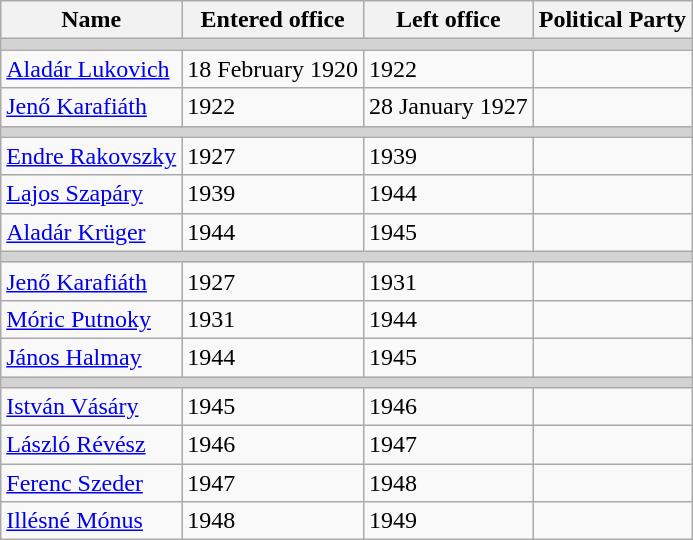<table class="wikitable">
<tr>
<th>Name</th>
<th>Entered office</th>
<th>Left office</th>
<th>Political Party</th>
</tr>
<tr>
<th colspan="5" style="background-color: lightgrey;"></th>
</tr>
<tr>
<td><a href='#'>Aladár Lukovich</a></td>
<td>18 February 1920</td>
<td>1922</td>
<td></td>
</tr>
<tr>
<td><a href='#'>Jenő Karafiáth</a></td>
<td>1922</td>
<td>28 January 1927</td>
<td></td>
</tr>
<tr>
<th colspan="5" style="background-color: lightgrey;"></th>
</tr>
<tr>
<td><a href='#'>Endre Rakovszky</a></td>
<td>1927</td>
<td>1939</td>
<td></td>
</tr>
<tr>
<td><a href='#'>Lajos Szapáry</a></td>
<td>1939</td>
<td>1944</td>
<td></td>
</tr>
<tr>
<td><a href='#'>Aladár Krüger</a></td>
<td>1944</td>
<td>1945</td>
<td></td>
</tr>
<tr>
<th colspan="5" style="background-color: lightgrey;"></th>
</tr>
<tr>
<td><a href='#'>Jenő Karafiáth</a></td>
<td>1927</td>
<td>1931</td>
<td></td>
</tr>
<tr>
<td><a href='#'>Móric Putnoky</a></td>
<td>1931</td>
<td>1944</td>
<td></td>
</tr>
<tr>
<td><a href='#'>János Halmay</a></td>
<td>1944</td>
<td>1945</td>
<td></td>
</tr>
<tr>
<th colspan="5" style="background-color: lightgrey;"></th>
</tr>
<tr>
<td><a href='#'>István Vásáry</a></td>
<td>1945</td>
<td>1946</td>
<td></td>
</tr>
<tr>
<td><a href='#'>László Révész</a></td>
<td>1946</td>
<td>1947</td>
<td></td>
</tr>
<tr>
<td><a href='#'>Ferenc Szeder</a></td>
<td>1947</td>
<td>1948</td>
<td></td>
</tr>
<tr>
<td><a href='#'>Illésné Mónus</a></td>
<td>1948</td>
<td>1949</td>
<td></td>
</tr>
</table>
